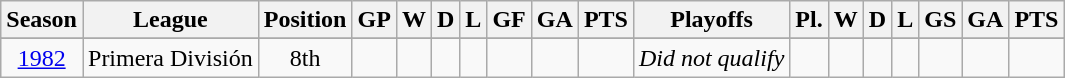<table class="wikitable">
<tr>
<th align="center">Season</th>
<th align="center">League</th>
<th align="center">Position</th>
<th align="center">GP</th>
<th align="center">W</th>
<th align="center">D</th>
<th align="center">L</th>
<th align="center">GF</th>
<th align="center">GA</th>
<th align="center">PTS</th>
<th align="center">Playoffs</th>
<th align="center">Pl.</th>
<th align="center">W</th>
<th align="center">D</th>
<th align="center">L</th>
<th align="center">GS</th>
<th align="center">GA</th>
<th align="center">PTS</th>
</tr>
<tr>
</tr>
<tr>
<td align="center"><a href='#'>1982</a></td>
<td>Primera División</td>
<td align="center">8th</td>
<td></td>
<td></td>
<td></td>
<td></td>
<td></td>
<td></td>
<td></td>
<td align="center"><em>Did not qualify</em></td>
<td></td>
<td></td>
<td></td>
<td></td>
<td></td>
<td></td>
<td></td>
</tr>
</table>
